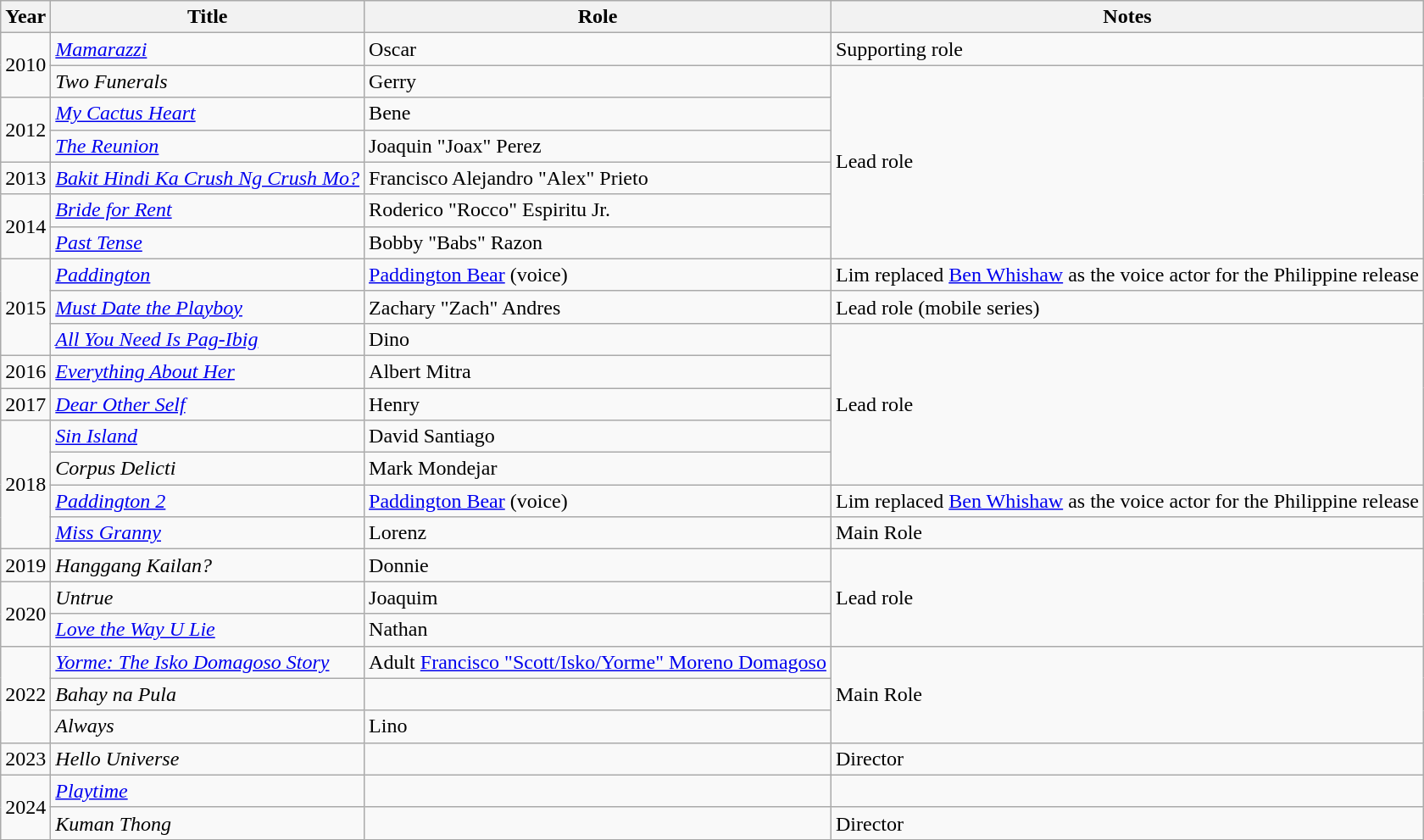<table class="wikitable sortable">
<tr>
<th>Year</th>
<th>Title</th>
<th>Role</th>
<th class="unsortable">Notes</th>
</tr>
<tr>
<td rowspan="2">2010</td>
<td><em><a href='#'>Mamarazzi</a></em></td>
<td>Oscar</td>
<td>Supporting role</td>
</tr>
<tr>
<td><em>Two Funerals</em></td>
<td>Gerry</td>
<td rowspan="6">Lead role</td>
</tr>
<tr>
<td rowspan="2">2012</td>
<td><em><a href='#'>My Cactus Heart</a></em></td>
<td>Bene</td>
</tr>
<tr>
<td><em><a href='#'>The Reunion</a></em></td>
<td>Joaquin "Joax" Perez</td>
</tr>
<tr>
<td>2013</td>
<td><em><a href='#'>Bakit Hindi Ka Crush Ng Crush Mo?</a></em></td>
<td>Francisco Alejandro "Alex" Prieto</td>
</tr>
<tr>
<td rowspan="2">2014</td>
<td><em><a href='#'>Bride for Rent</a></em></td>
<td>Roderico "Rocco" Espiritu Jr.</td>
</tr>
<tr>
<td><em><a href='#'>Past Tense</a></em></td>
<td>Bobby "Babs" Razon</td>
</tr>
<tr>
<td rowspan="3">2015</td>
<td><em><a href='#'>Paddington</a></em></td>
<td><a href='#'>Paddington Bear</a> (voice)</td>
<td>Lim replaced <a href='#'>Ben Whishaw</a> as the voice actor for the Philippine release</td>
</tr>
<tr>
<td><em><a href='#'>Must Date the Playboy</a></em></td>
<td>Zachary "Zach" Andres</td>
<td>Lead role (mobile series)</td>
</tr>
<tr>
<td><em><a href='#'>All You Need Is Pag-Ibig</a></em></td>
<td>Dino</td>
<td rowspan="5">Lead role</td>
</tr>
<tr>
<td>2016</td>
<td><em><a href='#'>Everything About Her</a></em></td>
<td>Albert Mitra</td>
</tr>
<tr>
<td>2017</td>
<td><em><a href='#'>Dear Other Self</a></em></td>
<td>Henry</td>
</tr>
<tr>
<td rowspan="4">2018</td>
<td><em><a href='#'>Sin Island</a></em></td>
<td>David Santiago</td>
</tr>
<tr>
<td><em>Corpus Delicti</em></td>
<td>Mark Mondejar</td>
</tr>
<tr>
<td><em><a href='#'>Paddington 2</a></em></td>
<td><a href='#'>Paddington Bear</a> (voice)</td>
<td>Lim replaced <a href='#'>Ben Whishaw</a> as the voice actor for the Philippine release</td>
</tr>
<tr>
<td><em><a href='#'>Miss Granny</a></em></td>
<td>Lorenz</td>
<td>Main Role</td>
</tr>
<tr>
<td>2019</td>
<td><em>Hanggang Kailan?</em></td>
<td>Donnie</td>
<td rowspan="3">Lead role</td>
</tr>
<tr>
<td rowspan="2">2020</td>
<td><em>Untrue</em></td>
<td>Joaquim</td>
</tr>
<tr>
<td><em><a href='#'>Love the Way U Lie</a></em></td>
<td>Nathan</td>
</tr>
<tr>
<td rowspan="3">2022</td>
<td><em><a href='#'>Yorme: The Isko Domagoso Story</a></em></td>
<td>Adult <a href='#'>Francisco "Scott/Isko/Yorme" Moreno Domagoso</a></td>
<td rowspan="3">Main Role</td>
</tr>
<tr>
<td><em>Bahay na Pula</em></td>
<td></td>
</tr>
<tr>
<td><em>Always</em></td>
<td>Lino</td>
</tr>
<tr>
<td>2023</td>
<td><em>Hello Universe</em></td>
<td></td>
<td>Director</td>
</tr>
<tr>
<td rowspan="2">2024</td>
<td><em><a href='#'>Playtime</a></em></td>
<td></td>
<td></td>
</tr>
<tr>
<td><em>Kuman Thong</em></td>
<td></td>
<td>Director</td>
</tr>
</table>
